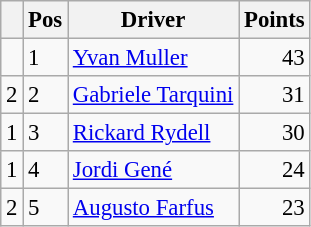<table class="wikitable" style="font-size: 95%;">
<tr>
<th></th>
<th>Pos</th>
<th>Driver</th>
<th>Points</th>
</tr>
<tr>
<td align="left"></td>
<td>1</td>
<td> <a href='#'>Yvan Muller</a></td>
<td align="right">43</td>
</tr>
<tr>
<td align="left"> 2</td>
<td>2</td>
<td> <a href='#'>Gabriele Tarquini</a></td>
<td align="right">31</td>
</tr>
<tr>
<td align="left"> 1</td>
<td>3</td>
<td> <a href='#'>Rickard Rydell</a></td>
<td align="right">30</td>
</tr>
<tr>
<td align="left"> 1</td>
<td>4</td>
<td> <a href='#'>Jordi Gené</a></td>
<td align="right">24</td>
</tr>
<tr>
<td align="left"> 2</td>
<td>5</td>
<td> <a href='#'>Augusto Farfus</a></td>
<td align="right">23</td>
</tr>
</table>
